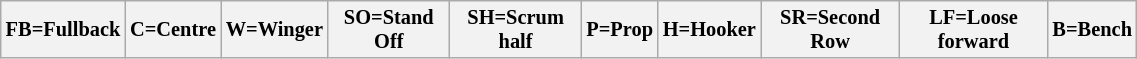<table class="wikitable"  style="font-size:85%; width:60%;">
<tr>
<th>FB=Fullback</th>
<th>C=Centre</th>
<th>W=Winger</th>
<th>SO=Stand Off</th>
<th>SH=Scrum half</th>
<th>P=Prop</th>
<th>H=Hooker</th>
<th>SR=Second Row</th>
<th>LF=Loose forward</th>
<th>B=Bench</th>
</tr>
</table>
